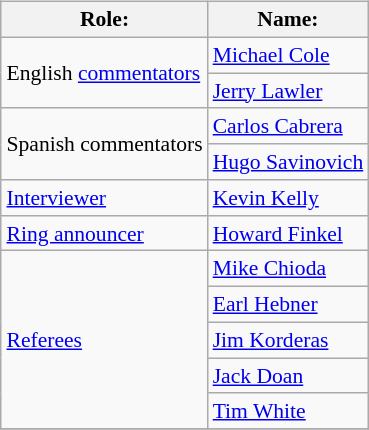<table class=wikitable style="font-size:90%; margin: 0.5em 0 0.5em 1em; float: right; clear: right;">
<tr>
<th>Role:</th>
<th>Name:</th>
</tr>
<tr>
<td rowspan="2">English <a href='#'>commentators</a></td>
<td><a href='#'>Michael Cole</a></td>
</tr>
<tr>
<td><a href='#'>Jerry Lawler</a></td>
</tr>
<tr>
<td rowspan="2">Spanish commentators</td>
<td><a href='#'>Carlos Cabrera</a></td>
</tr>
<tr>
<td><a href='#'>Hugo Savinovich</a></td>
</tr>
<tr>
<td><a href='#'>Interviewer</a></td>
<td><a href='#'>Kevin Kelly</a></td>
</tr>
<tr>
<td><a href='#'>Ring announcer</a></td>
<td><a href='#'>Howard Finkel</a></td>
</tr>
<tr>
<td rowspan="5"><a href='#'>Referees</a></td>
<td><a href='#'>Mike Chioda</a></td>
</tr>
<tr>
<td><a href='#'>Earl Hebner</a></td>
</tr>
<tr>
<td><a href='#'>Jim Korderas</a></td>
</tr>
<tr>
<td><a href='#'>Jack Doan</a></td>
</tr>
<tr>
<td><a href='#'>Tim White</a></td>
</tr>
<tr>
</tr>
</table>
